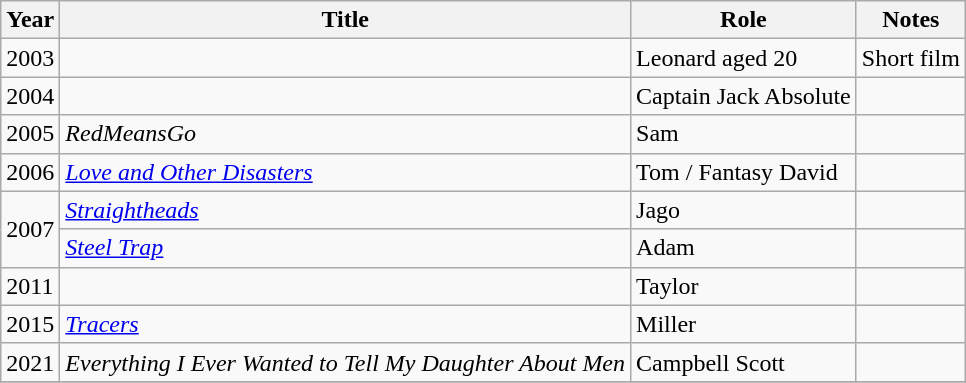<table class="wikitable sortable">
<tr>
<th>Year</th>
<th>Title</th>
<th>Role</th>
<th class="unsortable">Notes</th>
</tr>
<tr>
<td>2003</td>
<td><em></em></td>
<td>Leonard aged 20</td>
<td>Short film</td>
</tr>
<tr>
<td>2004</td>
<td><em></em></td>
<td>Captain Jack Absolute</td>
<td></td>
</tr>
<tr>
<td>2005</td>
<td><em>RedMeansGo</em></td>
<td>Sam</td>
<td></td>
</tr>
<tr>
<td>2006</td>
<td><em><a href='#'>Love and Other Disasters</a></em></td>
<td>Tom / Fantasy David</td>
<td></td>
</tr>
<tr>
<td rowspan="2">2007</td>
<td><em><a href='#'>Straightheads</a></em></td>
<td>Jago</td>
<td></td>
</tr>
<tr>
<td><em><a href='#'>Steel Trap</a></em></td>
<td>Adam</td>
<td></td>
</tr>
<tr>
<td>2011</td>
<td><em></em></td>
<td>Taylor</td>
<td></td>
</tr>
<tr>
<td>2015</td>
<td><em><a href='#'>Tracers</a></em></td>
<td>Miller</td>
<td></td>
</tr>
<tr>
<td>2021</td>
<td><em>Everything I Ever Wanted to Tell My Daughter About Men</em></td>
<td>Campbell Scott</td>
<td></td>
</tr>
<tr>
</tr>
</table>
